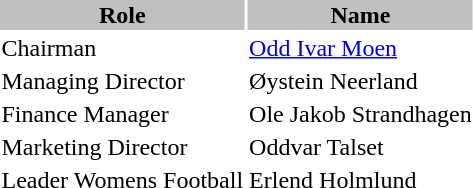<table class="toccolours">
<tr>
<th style="background:silver;">Role</th>
<th style="background:silver;">Name</th>
</tr>
<tr>
<td>Chairman</td>
<td><a href='#'>Odd Ivar Moen</a></td>
</tr>
<tr>
<td>Managing Director</td>
<td>Øystein Neerland</td>
</tr>
<tr>
<td>Finance Manager</td>
<td>Ole Jakob Strandhagen</td>
</tr>
<tr>
<td>Marketing Director</td>
<td>Oddvar Talset</td>
</tr>
<tr>
<td>Leader Womens Football</td>
<td>Erlend Holmlund</td>
</tr>
</table>
